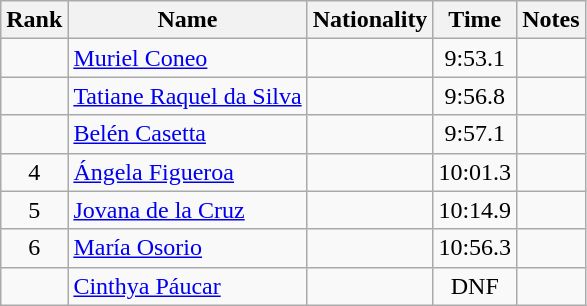<table class="wikitable sortable" style="text-align:center">
<tr>
<th>Rank</th>
<th>Name</th>
<th>Nationality</th>
<th>Time</th>
<th>Notes</th>
</tr>
<tr>
<td align=center></td>
<td align=left><a href='#'>Muriel Coneo</a></td>
<td align=left></td>
<td>9:53.1</td>
<td></td>
</tr>
<tr>
<td align=center></td>
<td align=left><a href='#'>Tatiane Raquel da Silva</a></td>
<td align=left></td>
<td>9:56.8</td>
<td></td>
</tr>
<tr>
<td align=center></td>
<td align=left><a href='#'>Belén Casetta</a></td>
<td align=left></td>
<td>9:57.1</td>
<td></td>
</tr>
<tr>
<td align=center>4</td>
<td align=left><a href='#'>Ángela Figueroa</a></td>
<td align=left></td>
<td>10:01.3</td>
<td></td>
</tr>
<tr>
<td align=center>5</td>
<td align=left><a href='#'>Jovana de la Cruz</a></td>
<td align=left></td>
<td>10:14.9</td>
<td></td>
</tr>
<tr>
<td align=center>6</td>
<td align=left><a href='#'>María Osorio</a></td>
<td align=left></td>
<td>10:56.3</td>
<td></td>
</tr>
<tr>
<td align=center></td>
<td align=left><a href='#'>Cinthya Páucar</a></td>
<td align=left></td>
<td>DNF</td>
<td></td>
</tr>
</table>
